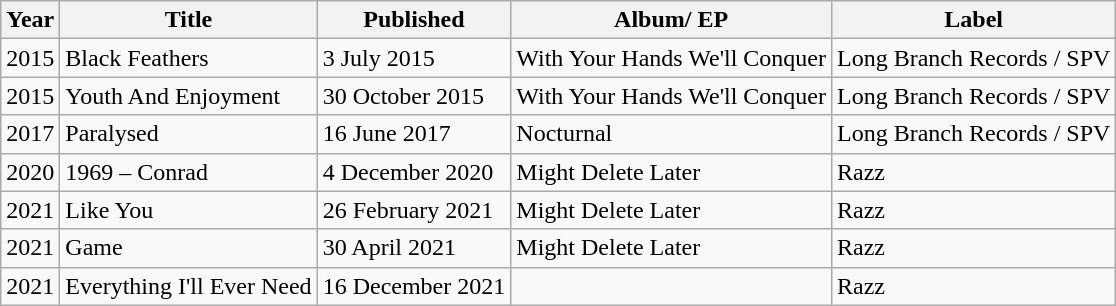<table class="wikitable">
<tr>
<th>Year</th>
<th>Title</th>
<th>Published</th>
<th>Album/ EP</th>
<th>Label</th>
</tr>
<tr>
<td>2015</td>
<td>Black Feathers</td>
<td>3 July 2015</td>
<td>With Your Hands We'll Conquer</td>
<td>Long Branch Records / SPV</td>
</tr>
<tr>
<td>2015</td>
<td>Youth And Enjoyment</td>
<td>30 October 2015</td>
<td>With Your Hands We'll Conquer</td>
<td>Long Branch Records / SPV</td>
</tr>
<tr>
<td>2017</td>
<td>Paralysed</td>
<td>16 June 2017</td>
<td>Nocturnal</td>
<td>Long Branch Records / SPV</td>
</tr>
<tr>
<td>2020</td>
<td>1969 – Conrad</td>
<td>4 December 2020</td>
<td>Might Delete Later</td>
<td>Razz</td>
</tr>
<tr>
<td>2021</td>
<td>Like You</td>
<td>26 February 2021</td>
<td>Might Delete Later</td>
<td>Razz</td>
</tr>
<tr>
<td>2021</td>
<td>Game</td>
<td>30 April 2021</td>
<td>Might Delete Later</td>
<td>Razz</td>
</tr>
<tr>
<td>2021</td>
<td>Everything I'll Ever Need</td>
<td>16 December 2021</td>
<td></td>
<td>Razz</td>
</tr>
</table>
